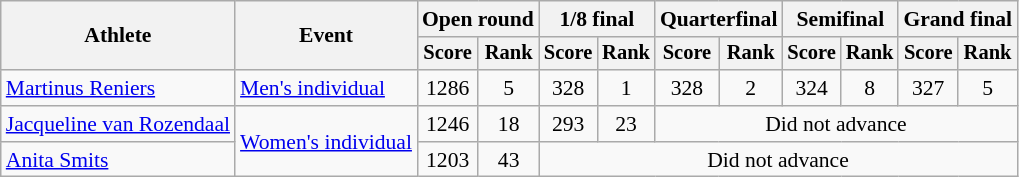<table class="wikitable" style="font-size:90%">
<tr>
<th rowspan=2>Athlete</th>
<th rowspan=2>Event</th>
<th colspan="2">Open round</th>
<th colspan="2">1/8 final</th>
<th colspan="2">Quarterfinal</th>
<th colspan="2">Semifinal</th>
<th colspan="2">Grand final</th>
</tr>
<tr style="font-size:95%">
<th>Score</th>
<th>Rank</th>
<th>Score</th>
<th>Rank</th>
<th>Score</th>
<th>Rank</th>
<th>Score</th>
<th>Rank</th>
<th>Score</th>
<th>Rank</th>
</tr>
<tr align=center>
<td align=left><a href='#'>Martinus Reniers</a></td>
<td align=left rowspan=1><a href='#'>Men's individual</a></td>
<td>1286</td>
<td>5</td>
<td>328</td>
<td>1</td>
<td>328</td>
<td>2</td>
<td>324</td>
<td>8</td>
<td>327</td>
<td>5</td>
</tr>
<tr align=center>
<td align=left><a href='#'>Jacqueline van Rozendaal</a></td>
<td align=left rowspan=2><a href='#'>Women's individual</a></td>
<td>1246</td>
<td>18</td>
<td>293</td>
<td>23</td>
<td colspan=6>Did not advance</td>
</tr>
<tr align=center>
<td align=left><a href='#'>Anita Smits</a></td>
<td>1203</td>
<td>43</td>
<td colspan=8>Did not advance</td>
</tr>
</table>
